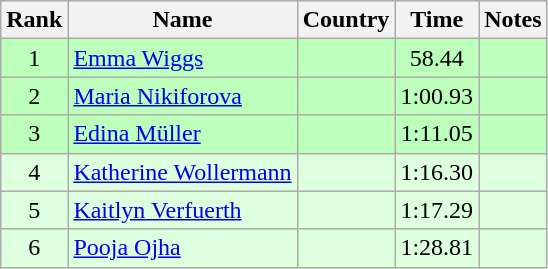<table class="wikitable" style="text-align:center">
<tr>
<th>Rank</th>
<th>Name</th>
<th>Country</th>
<th>Time</th>
<th>Notes</th>
</tr>
<tr bgcolor=bbffbb>
<td>1</td>
<td align="left"><a href='#'>Emma Wiggs</a></td>
<td align="left"></td>
<td>58.44</td>
<td></td>
</tr>
<tr bgcolor=bbffbb>
<td>2</td>
<td align="left"><a href='#'>Maria Nikiforova</a></td>
<td align="left"></td>
<td>1:00.93</td>
<td></td>
</tr>
<tr bgcolor=bbffbb>
<td>3</td>
<td align="left"><a href='#'>Edina Müller</a></td>
<td align="left"></td>
<td>1:11.05</td>
<td></td>
</tr>
<tr bgcolor=ddffdd>
<td>4</td>
<td align="left"><a href='#'>Katherine Wollermann</a></td>
<td align="left"></td>
<td>1:16.30</td>
<td></td>
</tr>
<tr bgcolor=ddffdd>
<td>5</td>
<td align="left"><a href='#'>Kaitlyn Verfuerth</a></td>
<td align="left"></td>
<td>1:17.29</td>
<td></td>
</tr>
<tr bgcolor=ddffdd>
<td>6</td>
<td align="left"><a href='#'>Pooja Ojha</a></td>
<td align="left"></td>
<td>1:28.81</td>
<td></td>
</tr>
</table>
